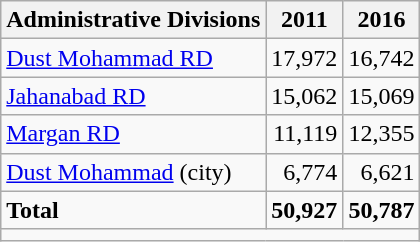<table class="wikitable">
<tr>
<th>Administrative Divisions</th>
<th>2011</th>
<th>2016</th>
</tr>
<tr>
<td><a href='#'>Dust Mohammad RD</a></td>
<td style="text-align: right;">17,972</td>
<td style="text-align: right;">16,742</td>
</tr>
<tr>
<td><a href='#'>Jahanabad RD</a></td>
<td style="text-align: right;">15,062</td>
<td style="text-align: right;">15,069</td>
</tr>
<tr>
<td><a href='#'>Margan RD</a></td>
<td style="text-align: right;">11,119</td>
<td style="text-align: right;">12,355</td>
</tr>
<tr>
<td><a href='#'>Dust Mohammad</a> (city)</td>
<td style="text-align: right;">6,774</td>
<td style="text-align: right;">6,621</td>
</tr>
<tr>
<td><strong>Total</strong></td>
<td style="text-align: right;"><strong>50,927</strong></td>
<td style="text-align: right;"><strong>50,787</strong></td>
</tr>
<tr>
<td colspan=3></td>
</tr>
</table>
